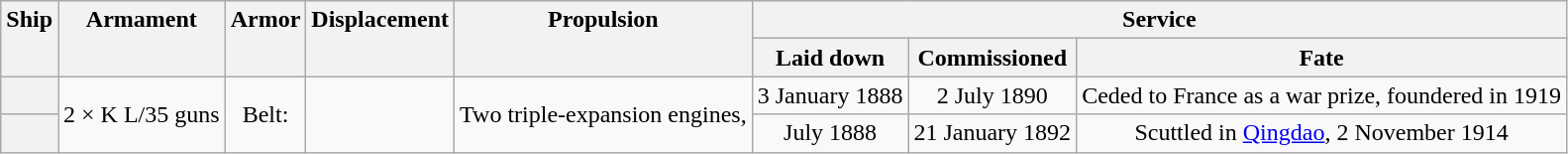<table class="wikitable plainrowheaders" style="text-align: center;">
<tr valign="top">
<th scope="col" rowspan="2">Ship</th>
<th scope="col" rowspan="2">Armament</th>
<th scope="col" rowspan="2">Armor</th>
<th scope="col" rowspan="2">Displacement</th>
<th scope="col" rowspan="2">Propulsion</th>
<th scope="col" colspan="3">Service</th>
</tr>
<tr valign="top">
<th scope="col">Laid down</th>
<th scope="col">Commissioned</th>
<th scope="col">Fate</th>
</tr>
<tr valign="center">
<th scope="row"></th>
<td rowspan="2">2 ×  K L/35 guns</td>
<td rowspan="2">Belt: </td>
<td rowspan="2"></td>
<td rowspan="2">Two triple-expansion engines, </td>
<td>3 January 1888</td>
<td>2 July 1890</td>
<td>Ceded to France as a war prize, foundered in 1919</td>
</tr>
<tr valign="center">
<th scope="row"></th>
<td>July 1888</td>
<td>21 January 1892</td>
<td>Scuttled in <a href='#'>Qingdao</a>, 2 November 1914</td>
</tr>
</table>
